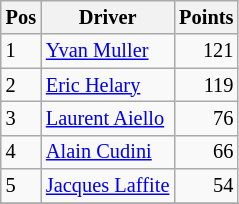<table class="wikitable" style="font-size: 85%;">
<tr>
<th>Pos</th>
<th>Driver</th>
<th>Points</th>
</tr>
<tr>
<td>1</td>
<td> <a href='#'>Yvan Muller</a></td>
<td align="right">121</td>
</tr>
<tr>
<td>2</td>
<td> <a href='#'>Eric Helary</a></td>
<td align="right">119</td>
</tr>
<tr>
<td>3</td>
<td> <a href='#'>Laurent Aiello</a></td>
<td align="right">76</td>
</tr>
<tr>
<td>4</td>
<td> <a href='#'>Alain Cudini</a></td>
<td align="right">66</td>
</tr>
<tr>
<td>5</td>
<td> <a href='#'>Jacques Laffite</a></td>
<td align="right">54</td>
</tr>
<tr>
</tr>
</table>
